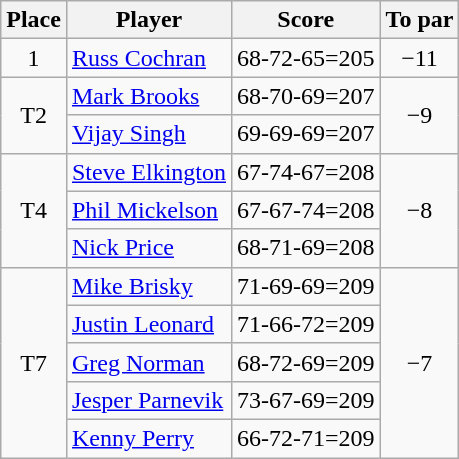<table class="wikitable">
<tr>
<th>Place</th>
<th>Player</th>
<th>Score</th>
<th>To par</th>
</tr>
<tr>
<td align=center>1</td>
<td> <a href='#'>Russ Cochran</a></td>
<td align=center>68-72-65=205</td>
<td align=center>−11</td>
</tr>
<tr>
<td rowspan="2" align=center>T2</td>
<td> <a href='#'>Mark Brooks</a></td>
<td align=center>68-70-69=207</td>
<td rowspan="2" align=center>−9</td>
</tr>
<tr>
<td> <a href='#'>Vijay Singh</a></td>
<td>69-69-69=207</td>
</tr>
<tr>
<td rowspan="3" align=center>T4</td>
<td> <a href='#'>Steve Elkington</a></td>
<td align=center>67-74-67=208</td>
<td rowspan="3" align=center>−8</td>
</tr>
<tr>
<td> <a href='#'>Phil Mickelson</a></td>
<td>67-67-74=208</td>
</tr>
<tr>
<td> <a href='#'>Nick Price</a></td>
<td>68-71-69=208</td>
</tr>
<tr>
<td rowspan="5" align=center>T7</td>
<td> <a href='#'>Mike Brisky</a></td>
<td align=center>71-69-69=209</td>
<td rowspan="5" align=center>−7</td>
</tr>
<tr>
<td> <a href='#'>Justin Leonard</a></td>
<td>71-66-72=209</td>
</tr>
<tr>
<td> <a href='#'>Greg Norman</a></td>
<td>68-72-69=209</td>
</tr>
<tr>
<td> <a href='#'>Jesper Parnevik</a></td>
<td>73-67-69=209</td>
</tr>
<tr>
<td> <a href='#'>Kenny Perry</a></td>
<td>66-72-71=209</td>
</tr>
</table>
